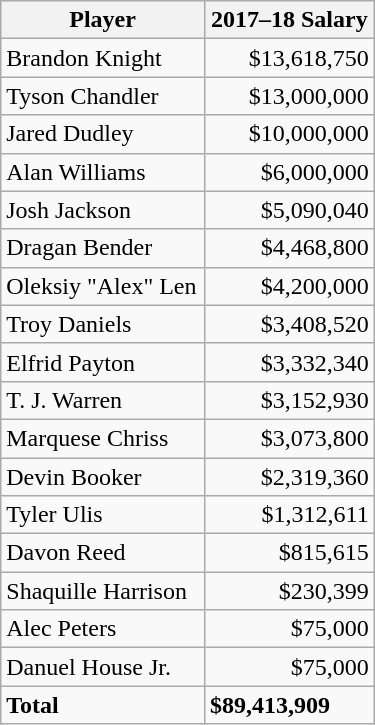<table style="width:250px;" class="wikitable sortable sortable">
<tr>
<th style=>Player</th>
<th style=>2017–18 Salary</th>
</tr>
<tr>
<td>Brandon Knight</td>
<td style="text-align:right;">$13,618,750</td>
</tr>
<tr>
<td>Tyson Chandler</td>
<td style="text-align:right;">$13,000,000</td>
</tr>
<tr>
<td>Jared Dudley</td>
<td style="text-align:right;">$10,000,000</td>
</tr>
<tr>
<td>Alan Williams</td>
<td style="text-align:right;">$6,000,000</td>
</tr>
<tr>
<td>Josh Jackson</td>
<td style="text-align:right;">$5,090,040</td>
</tr>
<tr>
<td>Dragan Bender</td>
<td style="text-align:right;">$4,468,800</td>
</tr>
<tr>
<td>Oleksiy "Alex" Len</td>
<td style="text-align:right;">$4,200,000</td>
</tr>
<tr>
<td>Troy Daniels</td>
<td style="text-align:right;">$3,408,520</td>
</tr>
<tr>
<td>Elfrid Payton</td>
<td style="text-align:right;">$3,332,340</td>
</tr>
<tr>
<td>T. J. Warren</td>
<td style="text-align:right;">$3,152,930</td>
</tr>
<tr>
<td>Marquese Chriss</td>
<td style="text-align:right;">$3,073,800</td>
</tr>
<tr>
<td>Devin Booker</td>
<td style="text-align:right;">$2,319,360</td>
</tr>
<tr>
<td>Tyler Ulis</td>
<td style="text-align:right;">$1,312,611</td>
</tr>
<tr>
<td>Davon Reed</td>
<td style="text-align:right;">$815,615</td>
</tr>
<tr>
<td>Shaquille Harrison</td>
<td style="text-align:right;">$230,399</td>
</tr>
<tr>
<td>Alec Peters</td>
<td style="text-align:right;">$75,000</td>
</tr>
<tr>
<td>Danuel House Jr.</td>
<td style="text-align:right;">$75,000</td>
</tr>
<tr class="sortbottom">
<td style=><strong>Total</strong></td>
<td style=><strong>$89,413,909</strong></td>
</tr>
</table>
